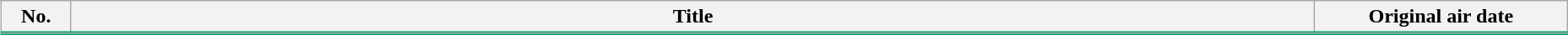<table class="wikitable" style="width:98%; margin:auto; margin-left:5px; background:#FFF;">
<tr style="border-bottom: 3px solid #00A474;">
<th style="width:3em;">No.</th>
<th>Title</th>
<th style="width:12em;">Original air date</th>
</tr>
<tr>
</tr>
</table>
